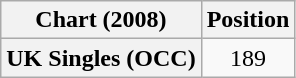<table class="wikitable plainrowheaders" style="text-align:center">
<tr>
<th>Chart (2008)</th>
<th>Position</th>
</tr>
<tr>
<th scope="row">UK Singles (OCC)</th>
<td>189</td>
</tr>
</table>
